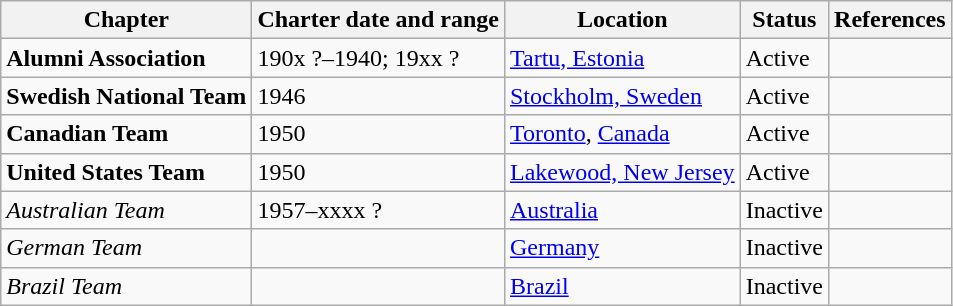<table class="wikitable sortable">
<tr>
<th>Chapter</th>
<th>Charter date and range</th>
<th>Location</th>
<th>Status</th>
<th>References</th>
</tr>
<tr>
<td><strong>Alumni Association</strong></td>
<td>190x ?–1940; 19xx ?</td>
<td><a href='#'>Tartu, Estonia</a></td>
<td>Active</td>
<td></td>
</tr>
<tr>
<td><strong>Swedish National Team</strong></td>
<td>1946</td>
<td><a href='#'>Stockholm, Sweden</a></td>
<td>Active</td>
<td></td>
</tr>
<tr>
<td><strong>Canadian Team</strong></td>
<td>1950</td>
<td><a href='#'>Toronto</a>, <a href='#'>Canada</a></td>
<td>Active</td>
<td></td>
</tr>
<tr>
<td><strong>United States Team</strong></td>
<td>1950</td>
<td><a href='#'>Lakewood, New Jersey</a></td>
<td>Active</td>
<td></td>
</tr>
<tr>
<td><em>Australian Team</em></td>
<td>1957–xxxx ?</td>
<td><a href='#'>Australia</a></td>
<td>Inactive</td>
<td></td>
</tr>
<tr>
<td><em>German Team</em></td>
<td></td>
<td><a href='#'>Germany</a></td>
<td>Inactive</td>
<td></td>
</tr>
<tr>
<td><em>Brazil Team</em></td>
<td></td>
<td><a href='#'>Brazil</a></td>
<td>Inactive</td>
<td></td>
</tr>
</table>
